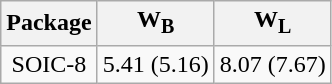<table class="wikitable floatright" style="text-align: center;">
<tr>
<th>Package</th>
<th>W<sub>B</sub></th>
<th>W<sub>L</sub></th>
</tr>
<tr>
<td>SOIC-8</td>
<td>5.41 (5.16)</td>
<td>8.07 (7.67)</td>
</tr>
</table>
